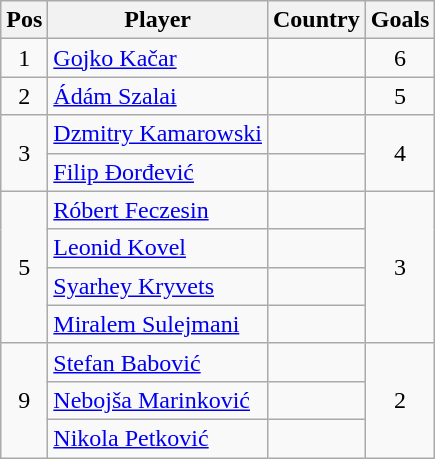<table class="wikitable" style="text-align: left;">
<tr>
<th>Pos</th>
<th>Player</th>
<th>Country</th>
<th>Goals</th>
</tr>
<tr>
<td align=center>1</td>
<td><a href='#'>Gojko Kačar</a></td>
<td></td>
<td align=center>6</td>
</tr>
<tr>
<td align=center>2</td>
<td><a href='#'>Ádám Szalai</a></td>
<td></td>
<td align=center>5</td>
</tr>
<tr>
<td rowspan="2" align=center>3</td>
<td><a href='#'>Dzmitry Kamarowski</a></td>
<td></td>
<td rowspan="2" align=center>4</td>
</tr>
<tr>
<td><a href='#'>Filip Đorđević</a></td>
<td></td>
</tr>
<tr>
<td rowspan="4" align=center>5</td>
<td><a href='#'>Róbert Feczesin</a></td>
<td></td>
<td rowspan="4" align=center>3</td>
</tr>
<tr>
<td><a href='#'>Leonid Kovel</a></td>
<td></td>
</tr>
<tr>
<td><a href='#'>Syarhey Kryvets</a></td>
<td></td>
</tr>
<tr>
<td><a href='#'>Miralem Sulejmani</a></td>
<td></td>
</tr>
<tr>
<td rowspan="3" align=center>9</td>
<td><a href='#'>Stefan Babović</a></td>
<td></td>
<td rowspan="3" align=center>2</td>
</tr>
<tr>
<td><a href='#'>Nebojša Marinković</a></td>
<td></td>
</tr>
<tr>
<td><a href='#'>Nikola Petković</a></td>
<td></td>
</tr>
</table>
